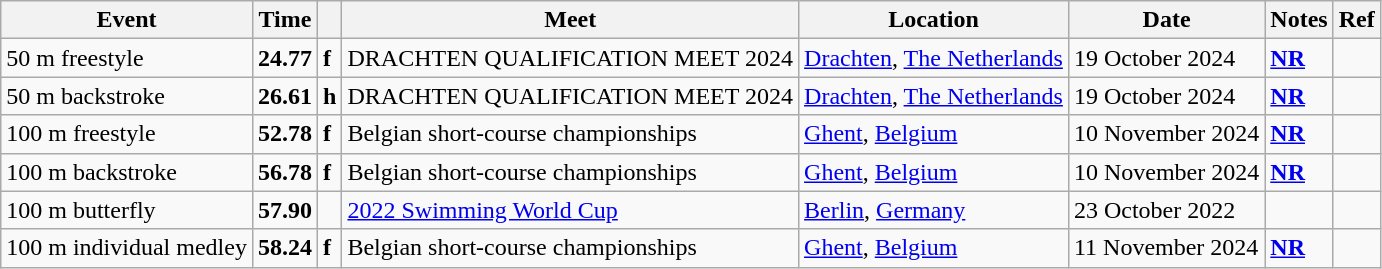<table class="wikitable">
<tr>
<th>Event</th>
<th>Time</th>
<th></th>
<th>Meet</th>
<th>Location</th>
<th>Date</th>
<th>Notes</th>
<th>Ref</th>
</tr>
<tr>
<td>50 m freestyle</td>
<td style="text-align:center;"><strong>24.77</strong></td>
<td><strong>f</strong></td>
<td>DRACHTEN QUALIFICATION MEET 2024</td>
<td><a href='#'>Drachten</a>, <a href='#'>The Netherlands</a></td>
<td>19 October 2024</td>
<td><strong><a href='#'>NR</a></strong></td>
<td style="text-align:center;"></td>
</tr>
<tr>
<td>50 m backstroke</td>
<td style="text-align:center;"><strong>26.61</strong></td>
<td><strong>h</strong></td>
<td>DRACHTEN QUALIFICATION MEET 2024</td>
<td><a href='#'>Drachten</a>, <a href='#'>The Netherlands</a></td>
<td>19 October 2024</td>
<td><strong><a href='#'>NR</a></strong></td>
<td style="text-align:center;"></td>
</tr>
<tr>
<td>100 m freestyle</td>
<td style="text-align:center;"><strong>52.78</strong></td>
<td><strong>f</strong></td>
<td>Belgian short-course championships</td>
<td><a href='#'>Ghent</a>, <a href='#'>Belgium</a></td>
<td>10 November 2024</td>
<td><strong><a href='#'>NR</a></strong></td>
<td style="text-align:center;"></td>
</tr>
<tr>
<td>100 m backstroke</td>
<td style="text-align:center;"><strong>56.78</strong></td>
<td><strong>f</strong></td>
<td>Belgian short-course championships</td>
<td><a href='#'>Ghent</a>, <a href='#'>Belgium</a></td>
<td>10 November 2024</td>
<td><strong><a href='#'>NR</a></strong></td>
<td style="text-align:center;"></td>
</tr>
<tr>
<td>100 m butterfly</td>
<td style="text-align:center;"><strong>57.90</strong></td>
<td></td>
<td><a href='#'>2022 Swimming World Cup</a></td>
<td><a href='#'>Berlin</a>, <a href='#'>Germany</a></td>
<td>23 October 2022</td>
<td></td>
<td style="text-align:center;"></td>
</tr>
<tr>
<td>100 m individual medley</td>
<td style="text-align:center;"><strong>58.24</strong></td>
<td><strong>f</strong></td>
<td>Belgian short-course championships</td>
<td><a href='#'>Ghent</a>, <a href='#'>Belgium</a></td>
<td>11 November 2024</td>
<td><strong><a href='#'>NR</a></strong></td>
<td style="text-align:center;"></td>
</tr>
</table>
